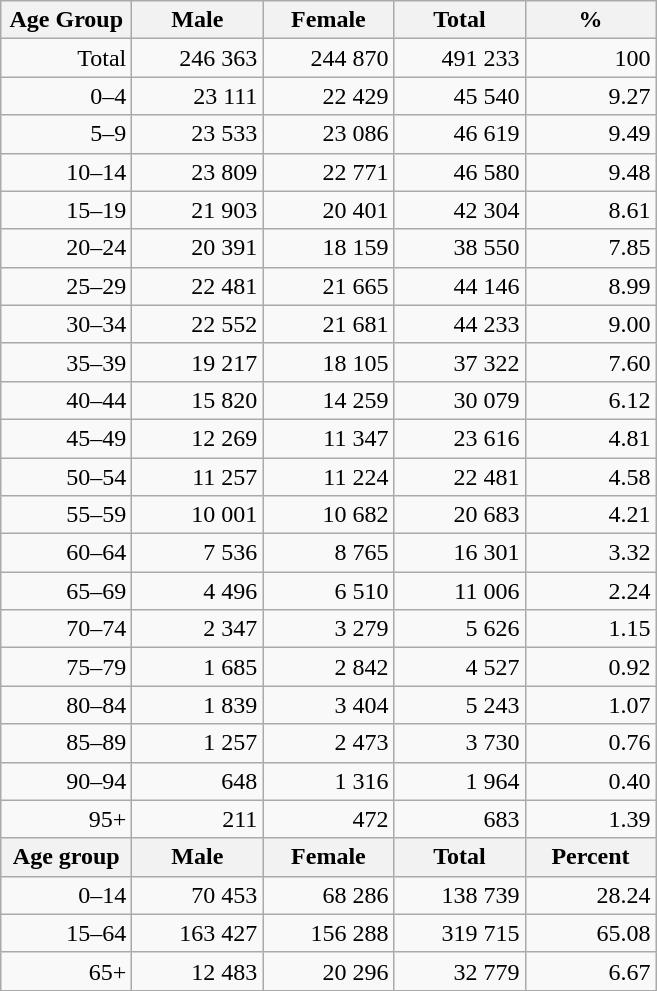<table class="wikitable">
<tr>
<th width="80pt">Age Group</th>
<th width="80pt">Male</th>
<th width="80pt">Female</th>
<th width="80pt">Total</th>
<th width="80pt">%</th>
</tr>
<tr>
<td align="right">Total</td>
<td align="right">246 363</td>
<td align="right">244 870</td>
<td align="right">491 233</td>
<td align="right">100</td>
</tr>
<tr>
<td align="right">0–4</td>
<td align="right">23 111</td>
<td align="right">22 429</td>
<td align="right">45 540</td>
<td align="right">9.27</td>
</tr>
<tr>
<td align="right">5–9</td>
<td align="right">23 533</td>
<td align="right">23 086</td>
<td align="right">46 619</td>
<td align="right">9.49</td>
</tr>
<tr>
<td align="right">10–14</td>
<td align="right">23 809</td>
<td align="right">22 771</td>
<td align="right">46 580</td>
<td align="right">9.48</td>
</tr>
<tr>
<td align="right">15–19</td>
<td align="right">21 903</td>
<td align="right">20 401</td>
<td align="right">42 304</td>
<td align="right">8.61</td>
</tr>
<tr>
<td align="right">20–24</td>
<td align="right">20 391</td>
<td align="right">18 159</td>
<td align="right">38 550</td>
<td align="right">7.85</td>
</tr>
<tr>
<td align="right">25–29</td>
<td align="right">22 481</td>
<td align="right">21 665</td>
<td align="right">44 146</td>
<td align="right">8.99</td>
</tr>
<tr>
<td align="right">30–34</td>
<td align="right">22 552</td>
<td align="right">21 681</td>
<td align="right">44 233</td>
<td align="right">9.00</td>
</tr>
<tr>
<td align="right">35–39</td>
<td align="right">19 217</td>
<td align="right">18 105</td>
<td align="right">37 322</td>
<td align="right">7.60</td>
</tr>
<tr>
<td align="right">40–44</td>
<td align="right">15 820</td>
<td align="right">14 259</td>
<td align="right">30 079</td>
<td align="right">6.12</td>
</tr>
<tr>
<td align="right">45–49</td>
<td align="right">12 269</td>
<td align="right">11 347</td>
<td align="right">23 616</td>
<td align="right">4.81</td>
</tr>
<tr>
<td align="right">50–54</td>
<td align="right">11 257</td>
<td align="right">11 224</td>
<td align="right">22 481</td>
<td align="right">4.58</td>
</tr>
<tr>
<td align="right">55–59</td>
<td align="right">10 001</td>
<td align="right">10 682</td>
<td align="right">20 683</td>
<td align="right">4.21</td>
</tr>
<tr>
<td align="right">60–64</td>
<td align="right">7 536</td>
<td align="right">8 765</td>
<td align="right">16 301</td>
<td align="right">3.32</td>
</tr>
<tr>
<td align="right">65–69</td>
<td align="right">4 496</td>
<td align="right">6 510</td>
<td align="right">11 006</td>
<td align="right">2.24</td>
</tr>
<tr>
<td align="right">70–74</td>
<td align="right">2 347</td>
<td align="right">3 279</td>
<td align="right">5 626</td>
<td align="right">1.15</td>
</tr>
<tr>
<td align="right">75–79</td>
<td align="right">1 685</td>
<td align="right">2 842</td>
<td align="right">4 527</td>
<td align="right">0.92</td>
</tr>
<tr>
<td align="right">80–84</td>
<td align="right">1 839</td>
<td align="right">3 404</td>
<td align="right">5 243</td>
<td align="right">1.07</td>
</tr>
<tr>
<td align="right">85–89</td>
<td align="right">1 257</td>
<td align="right">2 473</td>
<td align="right">3 730</td>
<td align="right">0.76</td>
</tr>
<tr>
<td align="right">90–94</td>
<td align="right">648</td>
<td align="right">1 316</td>
<td align="right">1 964</td>
<td align="right">0.40</td>
</tr>
<tr>
<td align="right">95+</td>
<td align="right">211</td>
<td align="right">472</td>
<td align="right">683</td>
<td align="right">1.39</td>
</tr>
<tr>
<th width="50">Age group</th>
<th width="80pt">Male</th>
<th width="80">Female</th>
<th width="80">Total</th>
<th width="50">Percent</th>
</tr>
<tr>
<td align="right">0–14</td>
<td align="right">70 453</td>
<td align="right">68 286</td>
<td align="right">138 739</td>
<td align="right">28.24</td>
</tr>
<tr>
<td align="right">15–64</td>
<td align="right">163 427</td>
<td align="right">156 288</td>
<td align="right">319 715</td>
<td align="right">65.08</td>
</tr>
<tr>
<td align="right">65+</td>
<td align="right">12 483</td>
<td align="right">20 296</td>
<td align="right">32 779</td>
<td align="right">6.67</td>
</tr>
<tr>
</tr>
</table>
